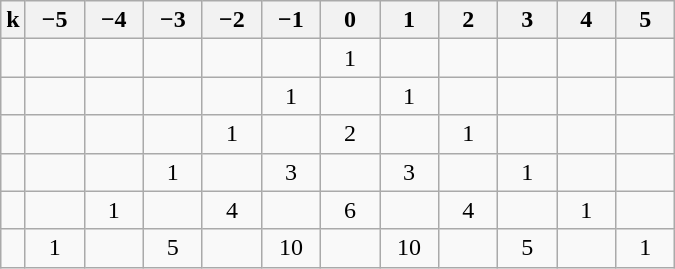<table class="wikitable" style="text-align:center">
<tr>
<th>k</th>
<th style="width:2em">−5</th>
<th style="width:2em">−4</th>
<th style="width:2em">−3</th>
<th style="width:2em">−2</th>
<th style="width:2em">−1</th>
<th style="width:2em">0</th>
<th style="width:2em">1</th>
<th style="width:2em">2</th>
<th style="width:2em">3</th>
<th style="width:2em">4</th>
<th style="width:2em">5</th>
</tr>
<tr>
<td></td>
<td></td>
<td></td>
<td></td>
<td></td>
<td></td>
<td>1</td>
<td></td>
<td></td>
<td></td>
<td></td>
<td></td>
</tr>
<tr>
<td></td>
<td></td>
<td></td>
<td></td>
<td></td>
<td>1</td>
<td></td>
<td>1</td>
<td></td>
<td></td>
<td></td>
<td></td>
</tr>
<tr>
<td></td>
<td></td>
<td></td>
<td></td>
<td>1</td>
<td></td>
<td>2</td>
<td></td>
<td>1</td>
<td></td>
<td></td>
<td></td>
</tr>
<tr>
<td></td>
<td></td>
<td></td>
<td>1</td>
<td></td>
<td>3</td>
<td></td>
<td>3</td>
<td></td>
<td>1</td>
<td></td>
<td></td>
</tr>
<tr>
<td></td>
<td></td>
<td>1</td>
<td></td>
<td>4</td>
<td></td>
<td>6</td>
<td></td>
<td>4</td>
<td></td>
<td>1</td>
<td></td>
</tr>
<tr>
<td></td>
<td>1</td>
<td></td>
<td>5</td>
<td></td>
<td>10</td>
<td></td>
<td>10</td>
<td></td>
<td>5</td>
<td></td>
<td>1</td>
</tr>
</table>
